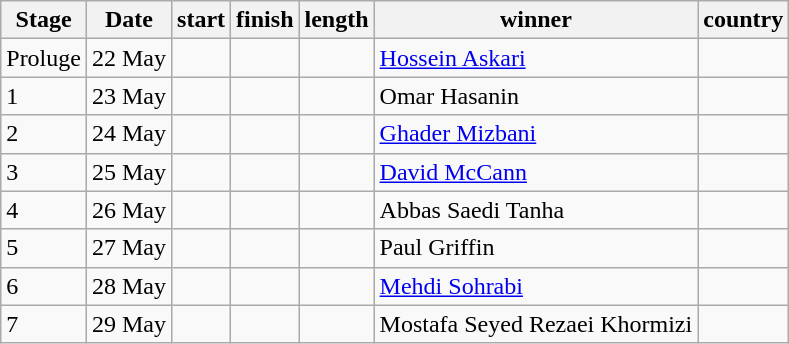<table class="wikitable">
<tr>
<th>Stage</th>
<th>Date</th>
<th>start</th>
<th>finish</th>
<th>length</th>
<th>winner</th>
<th>country</th>
</tr>
<tr>
<td>Proluge</td>
<td>22 May</td>
<td></td>
<td></td>
<td></td>
<td><a href='#'>Hossein Askari</a></td>
<td></td>
</tr>
<tr>
<td>1</td>
<td>23 May</td>
<td></td>
<td></td>
<td></td>
<td>Omar Hasanin</td>
<td></td>
</tr>
<tr>
<td>2</td>
<td>24 May</td>
<td></td>
<td></td>
<td></td>
<td><a href='#'>Ghader Mizbani</a></td>
<td></td>
</tr>
<tr>
<td>3</td>
<td>25 May</td>
<td></td>
<td></td>
<td></td>
<td><a href='#'>David McCann</a></td>
<td></td>
</tr>
<tr>
<td>4</td>
<td>26 May</td>
<td></td>
<td></td>
<td></td>
<td>Abbas Saedi Tanha</td>
<td></td>
</tr>
<tr>
<td>5</td>
<td>27 May</td>
<td></td>
<td></td>
<td></td>
<td>Paul Griffin</td>
<td></td>
</tr>
<tr>
<td>6</td>
<td>28 May</td>
<td></td>
<td></td>
<td></td>
<td><a href='#'>Mehdi Sohrabi</a></td>
<td></td>
</tr>
<tr>
<td>7</td>
<td>29 May</td>
<td></td>
<td></td>
<td></td>
<td>Mostafa Seyed Rezaei Khormizi</td>
<td></td>
</tr>
</table>
